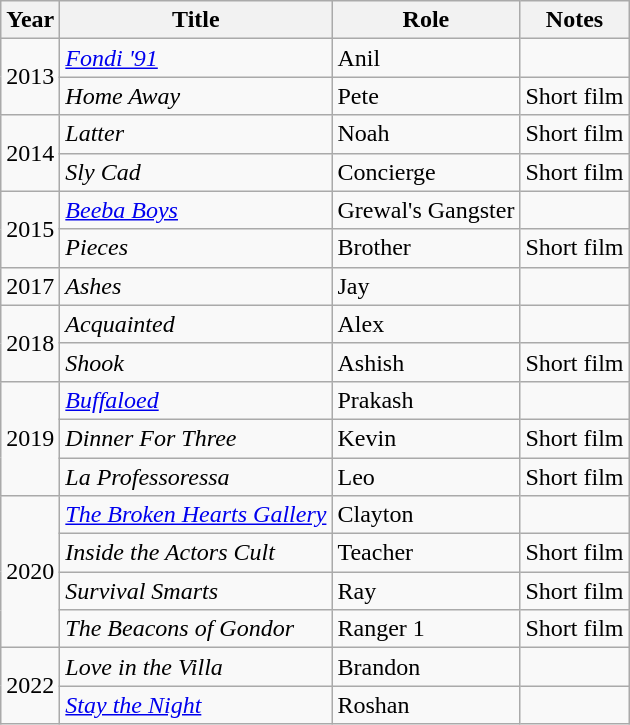<table class="wikitable sortable">
<tr>
<th>Year</th>
<th>Title</th>
<th>Role</th>
<th class="unsortable">Notes</th>
</tr>
<tr>
<td rowspan="2">2013</td>
<td><em><a href='#'>Fondi '91</a></em></td>
<td>Anil</td>
<td></td>
</tr>
<tr>
<td><em>Home Away</em></td>
<td>Pete</td>
<td>Short film</td>
</tr>
<tr>
<td rowspan="2">2014</td>
<td><em>Latter</em></td>
<td>Noah</td>
<td>Short film</td>
</tr>
<tr>
<td><em>Sly Cad</em></td>
<td>Concierge</td>
<td>Short film</td>
</tr>
<tr>
<td rowspan="2">2015</td>
<td><em><a href='#'>Beeba Boys</a></em></td>
<td>Grewal's Gangster</td>
<td></td>
</tr>
<tr>
<td><em>Pieces</em></td>
<td>Brother</td>
<td>Short film</td>
</tr>
<tr>
<td>2017</td>
<td><em>Ashes</em></td>
<td>Jay</td>
<td></td>
</tr>
<tr>
<td rowspan="2">2018</td>
<td><em>Acquainted</em></td>
<td>Alex</td>
<td></td>
</tr>
<tr>
<td><em>Shook</em></td>
<td>Ashish</td>
<td>Short film</td>
</tr>
<tr>
<td rowspan="3">2019</td>
<td><em><a href='#'>Buffaloed</a></em></td>
<td>Prakash</td>
<td></td>
</tr>
<tr>
<td><em>Dinner For Three</em></td>
<td>Kevin</td>
<td>Short film</td>
</tr>
<tr>
<td><em>La Professoressa</em></td>
<td>Leo</td>
<td>Short film</td>
</tr>
<tr>
<td rowspan="4">2020</td>
<td data-sort-value="Broken Hearts Gallery, The"><em><a href='#'>The Broken Hearts Gallery</a></em></td>
<td>Clayton</td>
<td></td>
</tr>
<tr>
<td><em>Inside the Actors Cult</em></td>
<td>Teacher</td>
<td>Short film</td>
</tr>
<tr>
<td><em>Survival Smarts</em></td>
<td>Ray</td>
<td>Short film</td>
</tr>
<tr>
<td data-sort-value="Beacons of Gondor, The"><em>The Beacons of Gondor</em></td>
<td>Ranger 1</td>
<td>Short film</td>
</tr>
<tr>
<td rowspan=2>2022</td>
<td><em>Love in the Villa</em></td>
<td>Brandon</td>
<td></td>
</tr>
<tr>
<td><em><a href='#'>Stay the Night</a></em></td>
<td>Roshan</td>
<td></td>
</tr>
</table>
